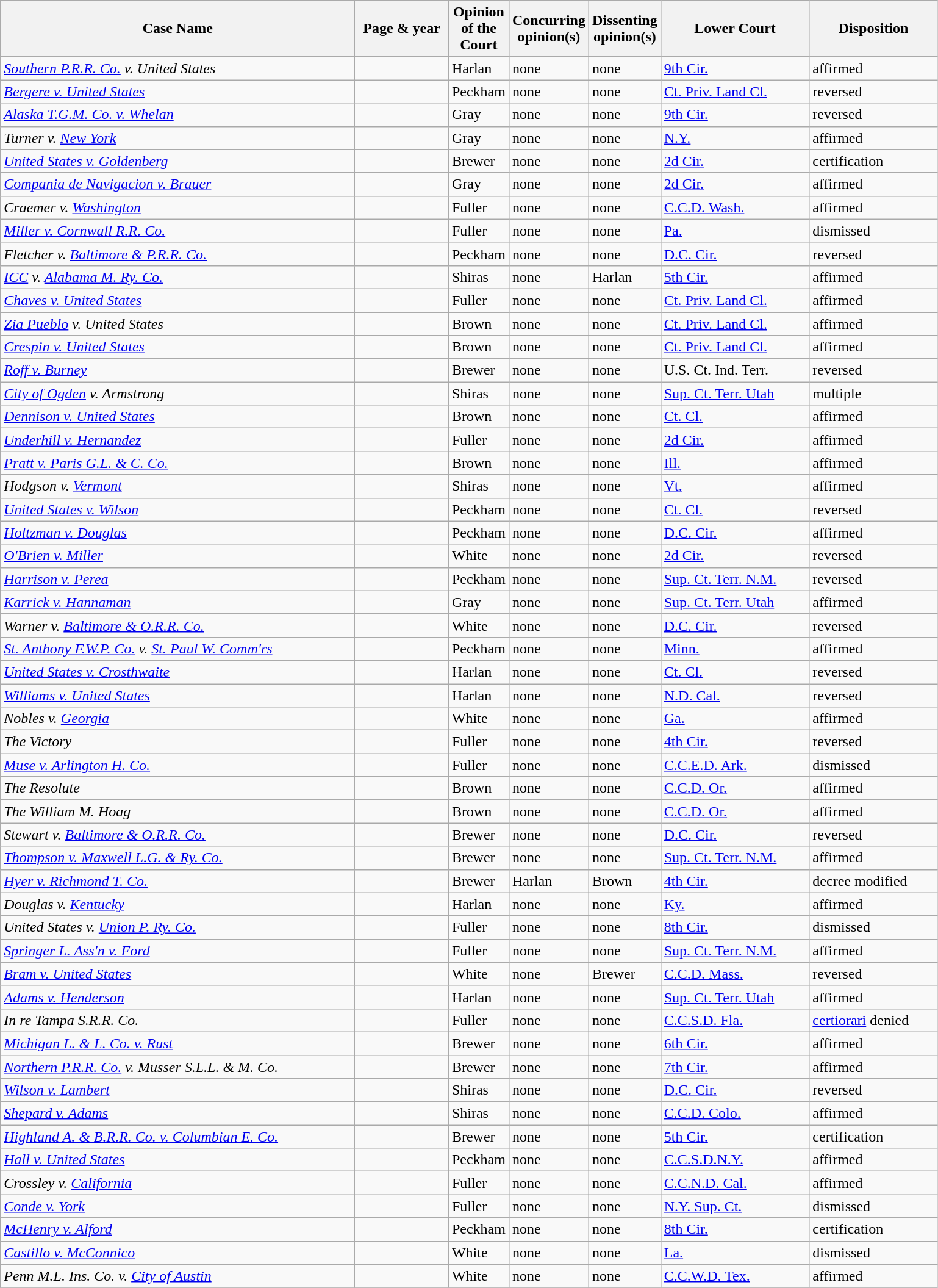<table class="wikitable sortable">
<tr>
<th scope="col" style="width: 380px;">Case Name</th>
<th scope="col" style="width: 95px;">Page & year</th>
<th scope="col" style="width: 10px;">Opinion of the Court</th>
<th scope="col" style="width: 10px;">Concurring opinion(s)</th>
<th scope="col" style="width: 10px;">Dissenting opinion(s)</th>
<th scope="col" style="width: 155px;">Lower Court</th>
<th scope="col" style="width: 133px;">Disposition</th>
</tr>
<tr>
<td><em><a href='#'>Southern P.R.R. Co.</a> v. United States</em></td>
<td align="right"></td>
<td>Harlan</td>
<td>none</td>
<td>none</td>
<td><a href='#'>9th Cir.</a></td>
<td>affirmed</td>
</tr>
<tr>
<td><em><a href='#'>Bergere v. United States</a></em></td>
<td align="right"></td>
<td>Peckham</td>
<td>none</td>
<td>none</td>
<td><a href='#'>Ct. Priv. Land Cl.</a></td>
<td>reversed</td>
</tr>
<tr>
<td><em><a href='#'>Alaska T.G.M. Co. v. Whelan</a></em></td>
<td align="right"></td>
<td>Gray</td>
<td>none</td>
<td>none</td>
<td><a href='#'>9th Cir.</a></td>
<td>reversed</td>
</tr>
<tr>
<td><em>Turner v. <a href='#'>New York</a></em></td>
<td align="right"></td>
<td>Gray</td>
<td>none</td>
<td>none</td>
<td><a href='#'>N.Y.</a></td>
<td>affirmed</td>
</tr>
<tr>
<td><em><a href='#'>United States v. Goldenberg</a></em></td>
<td align="right"></td>
<td>Brewer</td>
<td>none</td>
<td>none</td>
<td><a href='#'>2d Cir.</a></td>
<td>certification</td>
</tr>
<tr>
<td><em><a href='#'>Compania de Navigacion v. Brauer</a></em></td>
<td align="right"></td>
<td>Gray</td>
<td>none</td>
<td>none</td>
<td><a href='#'>2d Cir.</a></td>
<td>affirmed</td>
</tr>
<tr>
<td><em>Craemer v. <a href='#'>Washington</a></em></td>
<td align="right"></td>
<td>Fuller</td>
<td>none</td>
<td>none</td>
<td><a href='#'>C.C.D. Wash.</a></td>
<td>affirmed</td>
</tr>
<tr>
<td><em><a href='#'>Miller v. Cornwall R.R. Co.</a></em></td>
<td align="right"></td>
<td>Fuller</td>
<td>none</td>
<td>none</td>
<td><a href='#'>Pa.</a></td>
<td>dismissed</td>
</tr>
<tr>
<td><em>Fletcher v. <a href='#'>Baltimore & P.R.R. Co.</a></em></td>
<td align="right"></td>
<td>Peckham</td>
<td>none</td>
<td>none</td>
<td><a href='#'>D.C. Cir.</a></td>
<td>reversed</td>
</tr>
<tr>
<td><em><a href='#'>ICC</a> v. <a href='#'>Alabama M. Ry. Co.</a></em></td>
<td align="right"></td>
<td>Shiras</td>
<td>none</td>
<td>Harlan</td>
<td><a href='#'>5th Cir.</a></td>
<td>affirmed</td>
</tr>
<tr>
<td><em><a href='#'>Chaves v. United States</a></em></td>
<td align="right"></td>
<td>Fuller</td>
<td>none</td>
<td>none</td>
<td><a href='#'>Ct. Priv. Land Cl.</a></td>
<td>affirmed</td>
</tr>
<tr>
<td><em><a href='#'>Zia Pueblo</a> v. United States</em></td>
<td align="right"></td>
<td>Brown</td>
<td>none</td>
<td>none</td>
<td><a href='#'>Ct. Priv. Land Cl.</a></td>
<td>affirmed</td>
</tr>
<tr>
<td><em><a href='#'>Crespin v. United States</a></em></td>
<td align="right"></td>
<td>Brown</td>
<td>none</td>
<td>none</td>
<td><a href='#'>Ct. Priv. Land Cl.</a></td>
<td>affirmed</td>
</tr>
<tr>
<td><em><a href='#'>Roff v. Burney</a></em></td>
<td align="right"></td>
<td>Brewer</td>
<td>none</td>
<td>none</td>
<td>U.S. Ct. Ind. Terr.</td>
<td>reversed</td>
</tr>
<tr>
<td><em><a href='#'>City of Ogden</a> v. Armstrong</em></td>
<td align="right"></td>
<td>Shiras</td>
<td>none</td>
<td>none</td>
<td><a href='#'>Sup. Ct. Terr. Utah</a></td>
<td>multiple</td>
</tr>
<tr>
<td><em><a href='#'>Dennison v. United States</a></em></td>
<td align="right"></td>
<td>Brown</td>
<td>none</td>
<td>none</td>
<td><a href='#'>Ct. Cl.</a></td>
<td>affirmed</td>
</tr>
<tr>
<td><em><a href='#'>Underhill v. Hernandez</a></em></td>
<td align="right"></td>
<td>Fuller</td>
<td>none</td>
<td>none</td>
<td><a href='#'>2d Cir.</a></td>
<td>affirmed</td>
</tr>
<tr>
<td><em><a href='#'>Pratt v. Paris G.L. & C. Co.</a></em></td>
<td align="right"></td>
<td>Brown</td>
<td>none</td>
<td>none</td>
<td><a href='#'>Ill.</a></td>
<td>affirmed</td>
</tr>
<tr>
<td><em>Hodgson v. <a href='#'>Vermont</a></em></td>
<td align="right"></td>
<td>Shiras</td>
<td>none</td>
<td>none</td>
<td><a href='#'>Vt.</a></td>
<td>affirmed</td>
</tr>
<tr>
<td><em><a href='#'>United States v. Wilson</a></em></td>
<td align="right"></td>
<td>Peckham</td>
<td>none</td>
<td>none</td>
<td><a href='#'>Ct. Cl.</a></td>
<td>reversed</td>
</tr>
<tr>
<td><em><a href='#'>Holtzman v. Douglas</a></em></td>
<td align="right"></td>
<td>Peckham</td>
<td>none</td>
<td>none</td>
<td><a href='#'>D.C. Cir.</a></td>
<td>affirmed</td>
</tr>
<tr>
<td><em><a href='#'>O'Brien v. Miller</a></em></td>
<td align="right"></td>
<td>White</td>
<td>none</td>
<td>none</td>
<td><a href='#'>2d Cir.</a></td>
<td>reversed</td>
</tr>
<tr>
<td><em><a href='#'>Harrison v. Perea </a></em></td>
<td align="right"></td>
<td>Peckham</td>
<td>none</td>
<td>none</td>
<td><a href='#'>Sup. Ct. Terr. N.M.</a></td>
<td>reversed</td>
</tr>
<tr>
<td><em><a href='#'>Karrick v. Hannaman</a></em></td>
<td align="right"></td>
<td>Gray</td>
<td>none</td>
<td>none</td>
<td><a href='#'>Sup. Ct. Terr. Utah</a></td>
<td>affirmed</td>
</tr>
<tr>
<td><em>Warner v. <a href='#'>Baltimore & O.R.R. Co.</a></em></td>
<td align="right"></td>
<td>White</td>
<td>none</td>
<td>none</td>
<td><a href='#'>D.C. Cir.</a></td>
<td>reversed</td>
</tr>
<tr>
<td><em><a href='#'>St. Anthony F.W.P. Co.</a> v. <a href='#'>St. Paul W. Comm'rs</a></em></td>
<td align="right"></td>
<td>Peckham</td>
<td>none</td>
<td>none</td>
<td><a href='#'>Minn.</a></td>
<td>affirmed</td>
</tr>
<tr>
<td><em><a href='#'>United States v. Crosthwaite</a></em></td>
<td align="right"></td>
<td>Harlan</td>
<td>none</td>
<td>none</td>
<td><a href='#'>Ct. Cl.</a></td>
<td>reversed</td>
</tr>
<tr>
<td><em><a href='#'>Williams v. United States</a></em></td>
<td align="right"></td>
<td>Harlan</td>
<td>none</td>
<td>none</td>
<td><a href='#'>N.D. Cal.</a></td>
<td>reversed</td>
</tr>
<tr>
<td><em>Nobles v. <a href='#'>Georgia</a></em></td>
<td align="right"></td>
<td>White</td>
<td>none</td>
<td>none</td>
<td><a href='#'>Ga.</a></td>
<td>affirmed</td>
</tr>
<tr>
<td><em>The Victory</em></td>
<td align="right"></td>
<td>Fuller</td>
<td>none</td>
<td>none</td>
<td><a href='#'>4th Cir.</a></td>
<td>reversed</td>
</tr>
<tr>
<td><em><a href='#'>Muse v. Arlington H. Co.</a></em></td>
<td align="right"></td>
<td>Fuller</td>
<td>none</td>
<td>none</td>
<td><a href='#'>C.C.E.D. Ark.</a></td>
<td>dismissed</td>
</tr>
<tr>
<td><em>The Resolute</em></td>
<td align="right"></td>
<td>Brown</td>
<td>none</td>
<td>none</td>
<td><a href='#'>C.C.D. Or.</a></td>
<td>affirmed</td>
</tr>
<tr>
<td><em>The William M. Hoag</em></td>
<td align="right"></td>
<td>Brown</td>
<td>none</td>
<td>none</td>
<td><a href='#'>C.C.D. Or.</a></td>
<td>affirmed</td>
</tr>
<tr>
<td><em>Stewart v. <a href='#'>Baltimore & O.R.R. Co.</a></em></td>
<td align="right"></td>
<td>Brewer</td>
<td>none</td>
<td>none</td>
<td><a href='#'>D.C. Cir.</a></td>
<td>reversed</td>
</tr>
<tr>
<td><em><a href='#'>Thompson v. Maxwell L.G. & Ry. Co.</a></em></td>
<td align="right"></td>
<td>Brewer</td>
<td>none</td>
<td>none</td>
<td><a href='#'>Sup. Ct. Terr. N.M.</a></td>
<td>affirmed</td>
</tr>
<tr>
<td><em><a href='#'>Hyer v. Richmond T. Co.</a></em></td>
<td align="right"></td>
<td>Brewer</td>
<td>Harlan</td>
<td>Brown</td>
<td><a href='#'>4th Cir.</a></td>
<td>decree modified</td>
</tr>
<tr>
<td><em>Douglas v. <a href='#'>Kentucky</a></em></td>
<td align="right"></td>
<td>Harlan</td>
<td>none</td>
<td>none</td>
<td><a href='#'>Ky.</a></td>
<td>affirmed</td>
</tr>
<tr>
<td><em>United States v. <a href='#'>Union P. Ry. Co.</a></em></td>
<td align="right"></td>
<td>Fuller</td>
<td>none</td>
<td>none</td>
<td><a href='#'>8th Cir.</a></td>
<td>dismissed</td>
</tr>
<tr>
<td><em><a href='#'>Springer L. Ass'n v. Ford</a></em></td>
<td align="right"></td>
<td>Fuller</td>
<td>none</td>
<td>none</td>
<td><a href='#'>Sup. Ct. Terr. N.M.</a></td>
<td>affirmed</td>
</tr>
<tr>
<td><em><a href='#'>Bram v. United States</a></em></td>
<td align="right"></td>
<td>White</td>
<td>none</td>
<td>Brewer</td>
<td><a href='#'>C.C.D. Mass.</a></td>
<td>reversed</td>
</tr>
<tr>
<td><em><a href='#'>Adams v. Henderson</a></em></td>
<td align="right"></td>
<td>Harlan</td>
<td>none</td>
<td>none</td>
<td><a href='#'>Sup. Ct. Terr. Utah</a></td>
<td>affirmed</td>
</tr>
<tr>
<td><em>In re Tampa S.R.R. Co.</em></td>
<td align="right"></td>
<td>Fuller</td>
<td>none</td>
<td>none</td>
<td><a href='#'>C.C.S.D. Fla.</a></td>
<td><a href='#'>certiorari</a> denied</td>
</tr>
<tr>
<td><em><a href='#'>Michigan L. & L. Co. v. Rust</a></em></td>
<td align="right"></td>
<td>Brewer</td>
<td>none</td>
<td>none</td>
<td><a href='#'>6th Cir.</a></td>
<td>affirmed</td>
</tr>
<tr>
<td><em><a href='#'>Northern P.R.R. Co.</a> v. Musser S.L.L. & M. Co.</em></td>
<td align="right"></td>
<td>Brewer</td>
<td>none</td>
<td>none</td>
<td><a href='#'>7th Cir.</a></td>
<td>affirmed</td>
</tr>
<tr>
<td><em><a href='#'>Wilson v. Lambert</a></em></td>
<td align="right"></td>
<td>Shiras</td>
<td>none</td>
<td>none</td>
<td><a href='#'>D.C. Cir.</a></td>
<td>reversed</td>
</tr>
<tr>
<td><em><a href='#'>Shepard v. Adams</a></em></td>
<td align="right"></td>
<td>Shiras</td>
<td>none</td>
<td>none</td>
<td><a href='#'>C.C.D. Colo.</a></td>
<td>affirmed</td>
</tr>
<tr>
<td><em><a href='#'>Highland A. & B.R.R. Co. v. Columbian E. Co.</a></em></td>
<td align="right"></td>
<td>Brewer</td>
<td>none</td>
<td>none</td>
<td><a href='#'>5th Cir.</a></td>
<td>certification</td>
</tr>
<tr>
<td><em><a href='#'>Hall v. United States</a></em></td>
<td align="right"></td>
<td>Peckham</td>
<td>none</td>
<td>none</td>
<td><a href='#'>C.C.S.D.N.Y.</a></td>
<td>affirmed</td>
</tr>
<tr>
<td><em>Crossley v. <a href='#'>California</a></em></td>
<td align="right"></td>
<td>Fuller</td>
<td>none</td>
<td>none</td>
<td><a href='#'>C.C.N.D. Cal.</a></td>
<td>affirmed</td>
</tr>
<tr>
<td><em><a href='#'>Conde v. York</a></em></td>
<td align="right"></td>
<td>Fuller</td>
<td>none</td>
<td>none</td>
<td><a href='#'>N.Y. Sup. Ct.</a></td>
<td>dismissed</td>
</tr>
<tr>
<td><em><a href='#'>McHenry v. Alford</a></em></td>
<td align="right"></td>
<td>Peckham</td>
<td>none</td>
<td>none</td>
<td><a href='#'>8th Cir.</a></td>
<td>certification</td>
</tr>
<tr>
<td><em><a href='#'>Castillo v. McConnico</a></em></td>
<td align="right"></td>
<td>White</td>
<td>none</td>
<td>none</td>
<td><a href='#'>La.</a></td>
<td>dismissed</td>
</tr>
<tr>
<td><em>Penn M.L. Ins. Co. v. <a href='#'>City of Austin</a></em></td>
<td align="right"></td>
<td>White</td>
<td>none</td>
<td>none</td>
<td><a href='#'>C.C.W.D. Tex.</a></td>
<td>affirmed</td>
</tr>
<tr>
</tr>
</table>
